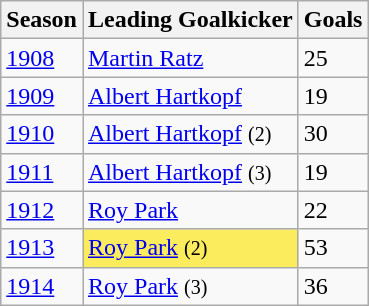<table class="wikitable sortable">
<tr>
<th><strong>Season</strong></th>
<th><strong>Leading Goalkicker</strong></th>
<th><strong>Goals</strong></th>
</tr>
<tr>
<td><a href='#'>1908</a></td>
<td><a href='#'>Martin Ratz</a></td>
<td>25</td>
</tr>
<tr>
<td><a href='#'>1909</a></td>
<td><a href='#'>Albert Hartkopf</a></td>
<td>19</td>
</tr>
<tr>
<td><a href='#'>1910</a></td>
<td><a href='#'>Albert Hartkopf</a> <small>(2)</small></td>
<td>30</td>
</tr>
<tr>
<td><a href='#'>1911</a></td>
<td><a href='#'>Albert Hartkopf</a> <small>(3)</small></td>
<td>19</td>
</tr>
<tr>
<td><a href='#'>1912</a></td>
<td><a href='#'>Roy Park</a></td>
<td>22</td>
</tr>
<tr>
<td><a href='#'>1913</a></td>
<td align=left bgcolor="#FBEC5D"><a href='#'>Roy Park</a> <small>(2)</small></td>
<td>53</td>
</tr>
<tr>
<td><a href='#'>1914</a></td>
<td><a href='#'>Roy Park</a> <small>(3)</small></td>
<td>36</td>
</tr>
</table>
